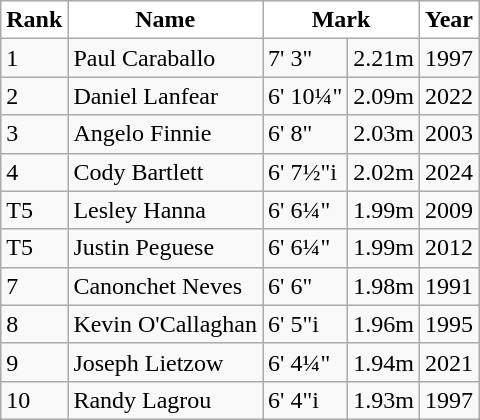<table class="wikitable">
<tr>
<th style="background:white">Rank</th>
<th style="background:white">Name</th>
<th colspan="2" style="background:white">Mark</th>
<th style="background:white">Year</th>
</tr>
<tr>
<td>1</td>
<td>Paul Caraballo</td>
<td>7' 3"</td>
<td>2.21m</td>
<td>1997</td>
</tr>
<tr>
<td>2</td>
<td>Daniel Lanfear</td>
<td>6' 10¼"</td>
<td>2.09m</td>
<td>2022</td>
</tr>
<tr>
<td>3</td>
<td>Angelo Finnie</td>
<td>6' 8"</td>
<td>2.03m</td>
<td>2003</td>
</tr>
<tr>
<td>4</td>
<td>Cody Bartlett</td>
<td>6' 7½"i</td>
<td>2.02m</td>
<td>2024</td>
</tr>
<tr>
<td>T5</td>
<td>Lesley Hanna</td>
<td>6' 6¼"</td>
<td>1.99m</td>
<td>2009</td>
</tr>
<tr>
<td>T5</td>
<td>Justin Peguese</td>
<td>6' 6¼"</td>
<td>1.99m</td>
<td>2012</td>
</tr>
<tr>
<td>7</td>
<td>Canonchet Neves</td>
<td>6' 6"</td>
<td>1.98m</td>
<td>1991</td>
</tr>
<tr>
<td>8</td>
<td>Kevin O'Callaghan</td>
<td>6' 5"i</td>
<td>1.96m</td>
<td>1995</td>
</tr>
<tr>
<td>9</td>
<td>Joseph Lietzow</td>
<td>6' 4¼"</td>
<td>1.94m</td>
<td>2021</td>
</tr>
<tr>
<td>10</td>
<td>Randy Lagrou</td>
<td>6' 4"i</td>
<td>1.93m</td>
<td>1997</td>
</tr>
</table>
